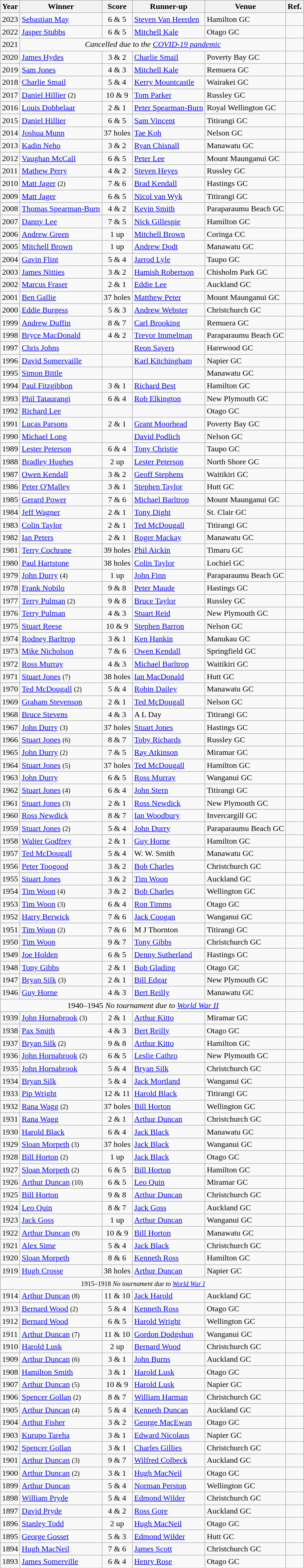<table class=wikitable>
<tr>
<th>Year</th>
<th>Winner</th>
<th>Score</th>
<th>Runner-up</th>
<th>Venue</th>
<th>Ref.</th>
</tr>
<tr>
<td>2023</td>
<td> <a href='#'>Sebastian May</a></td>
<td align=center>6 & 5</td>
<td> <a href='#'>Steven Van Heerden</a></td>
<td>Hamilton GC</td>
<td></td>
</tr>
<tr>
<td>2022</td>
<td> <a href='#'>Jasper Stubbs</a></td>
<td align=center>6 & 5</td>
<td> <a href='#'>Mitchell Kale</a></td>
<td>Otago GC</td>
<td></td>
</tr>
<tr>
<td>2021</td>
<td align=center colspan=4><em>Cancelled due to the <a href='#'>COVID-19 pandemic</a></em></td>
<td></td>
</tr>
<tr>
<td>2020</td>
<td> <a href='#'>James Hydes</a></td>
<td align=center>3 & 2</td>
<td> <a href='#'>Charlie Smail</a></td>
<td>Poverty Bay GC</td>
<td></td>
</tr>
<tr>
<td>2019</td>
<td> <a href='#'>Sam Jones</a></td>
<td align=center>4 & 3</td>
<td> <a href='#'>Mitchell Kale</a></td>
<td>Remuera GC</td>
<td></td>
</tr>
<tr>
<td>2018</td>
<td> <a href='#'>Charlie Smail</a></td>
<td align=center>5 & 4</td>
<td> <a href='#'>Kerry Mountcastle</a></td>
<td>Wairakei GC</td>
<td></td>
</tr>
<tr>
<td>2017</td>
<td> <a href='#'>Daniel Hillier</a> <small>(2)</small></td>
<td align=center>10 & 9</td>
<td> <a href='#'>Tom Parker</a></td>
<td>Russley GC</td>
<td></td>
</tr>
<tr>
<td>2016</td>
<td> <a href='#'>Louis Dobbelaar</a></td>
<td align=center>2 & 1</td>
<td> <a href='#'>Peter Spearman-Burn</a></td>
<td>Royal Wellington GC</td>
<td></td>
</tr>
<tr>
<td>2015</td>
<td> <a href='#'>Daniel Hillier</a></td>
<td align=center>6 & 5</td>
<td> <a href='#'>Sam Vincent</a></td>
<td>Titirangi GC</td>
<td></td>
</tr>
<tr>
<td>2014</td>
<td> <a href='#'>Joshua Munn</a></td>
<td align=center>37 holes</td>
<td> <a href='#'>Tae Koh</a></td>
<td>Nelson GC</td>
<td></td>
</tr>
<tr>
<td>2013</td>
<td> <a href='#'>Kadin Neho</a></td>
<td align=center>3 & 2</td>
<td> <a href='#'>Ryan Chisnall</a></td>
<td>Manawatu GC</td>
<td></td>
</tr>
<tr>
<td>2012</td>
<td> <a href='#'>Vaughan McCall</a></td>
<td align=center>6 & 5</td>
<td> <a href='#'>Peter Lee</a></td>
<td>Mount Maunganui GC</td>
<td></td>
</tr>
<tr>
<td>2011</td>
<td> <a href='#'>Mathew Perry</a></td>
<td align=center>4 & 2</td>
<td> <a href='#'>Steven Heyes</a></td>
<td>Russley GC</td>
<td></td>
</tr>
<tr>
<td>2010</td>
<td> <a href='#'>Matt Jager</a> <small>(2)</small></td>
<td align=center>7 & 6</td>
<td> <a href='#'>Brad Kendall</a></td>
<td>Hastings GC</td>
<td></td>
</tr>
<tr>
<td>2009</td>
<td> <a href='#'>Matt Jager</a></td>
<td align=center>6 & 5</td>
<td> <a href='#'>Nicol van Wyk</a></td>
<td>Titirangi GC</td>
<td></td>
</tr>
<tr>
<td>2008</td>
<td> <a href='#'>Thomas Spearman-Burn</a></td>
<td align=center>4 & 2</td>
<td> <a href='#'>Kevin Smith</a></td>
<td>Paraparaumu Beach GC</td>
<td></td>
</tr>
<tr>
<td>2007</td>
<td> <a href='#'>Danny Lee</a></td>
<td align=center>7 & 5</td>
<td> <a href='#'>Nick Gillespie</a></td>
<td>Hamilton GC</td>
<td></td>
</tr>
<tr>
<td>2006</td>
<td> <a href='#'>Andrew Green</a></td>
<td align=center>1 up</td>
<td> <a href='#'>Mitchell Brown</a></td>
<td>Coringa CC</td>
<td></td>
</tr>
<tr>
<td>2005</td>
<td> <a href='#'>Mitchell Brown</a></td>
<td align=center>1 up</td>
<td> <a href='#'>Andrew Dodt</a></td>
<td>Manawatu GC</td>
<td></td>
</tr>
<tr>
<td>2004</td>
<td> <a href='#'>Gavin Flint</a></td>
<td align=center>5 & 4</td>
<td> <a href='#'>Jarrod Lyle</a></td>
<td>Taupo GC</td>
<td></td>
</tr>
<tr>
<td>2003</td>
<td> <a href='#'>James Nitties</a></td>
<td align=center>3 & 2</td>
<td> <a href='#'>Hamish Robertson</a></td>
<td>Chisholm Park GC</td>
<td></td>
</tr>
<tr>
<td>2002</td>
<td> <a href='#'>Marcus Fraser</a></td>
<td align=center>2 & 1</td>
<td> <a href='#'>Eddie Lee</a></td>
<td>Auckland GC</td>
<td></td>
</tr>
<tr>
<td>2001</td>
<td> <a href='#'>Ben Gallie</a></td>
<td align=center>37 holes</td>
<td> <a href='#'>Matthew Peter</a></td>
<td>Mount Maunganui GC</td>
<td></td>
</tr>
<tr>
<td>2000</td>
<td> <a href='#'>Eddie Burgess</a></td>
<td align=center>5 & 3</td>
<td> <a href='#'>Andrew Webster</a></td>
<td>Christchurch GC</td>
<td></td>
</tr>
<tr>
<td>1999</td>
<td> <a href='#'>Andrew Duffin</a></td>
<td align=center>8 & 7</td>
<td> <a href='#'>Carl Brooking</a></td>
<td>Remuera GC</td>
<td></td>
</tr>
<tr>
<td>1998</td>
<td> <a href='#'>Bryce MacDonald</a></td>
<td align=center>4 & 2</td>
<td> <a href='#'>Trevor Immelman</a></td>
<td>Paraparaumu Beach GC</td>
<td></td>
</tr>
<tr>
<td>1997</td>
<td> <a href='#'>Chris Johns</a></td>
<td align=center></td>
<td> <a href='#'>Reon Sayers</a></td>
<td>Harewood GC</td>
<td></td>
</tr>
<tr>
<td>1996</td>
<td> <a href='#'>David Somervaille</a></td>
<td align=center></td>
<td> <a href='#'>Karl Kitchingham</a></td>
<td>Napier GC</td>
<td></td>
</tr>
<tr>
<td>1995</td>
<td> <a href='#'>Simon Bittle</a></td>
<td align=center></td>
<td></td>
<td>Manawatu GC</td>
<td></td>
</tr>
<tr>
<td>1994</td>
<td> <a href='#'>Paul Fitzgibbon</a></td>
<td align=center>3 & 1</td>
<td> <a href='#'>Richard Best</a></td>
<td>Hamilton GC</td>
<td></td>
</tr>
<tr>
<td>1993</td>
<td> <a href='#'>Phil Tataurangi</a></td>
<td align=center>6 & 4</td>
<td> <a href='#'>Rob Elkington</a></td>
<td>New Plymouth GC</td>
<td></td>
</tr>
<tr>
<td>1992</td>
<td> <a href='#'>Richard Lee</a></td>
<td align=center></td>
<td></td>
<td>Otago GC</td>
<td></td>
</tr>
<tr>
<td>1991</td>
<td> <a href='#'>Lucas Parsons</a></td>
<td align=center>2 & 1</td>
<td> <a href='#'>Grant Moorhead</a></td>
<td>Poverty Bay GC</td>
<td></td>
</tr>
<tr>
<td>1990</td>
<td> <a href='#'>Michael Long</a></td>
<td align=center></td>
<td> <a href='#'>David Podlich</a></td>
<td>Nelson GC</td>
<td></td>
</tr>
<tr>
<td>1989</td>
<td> <a href='#'>Lester Peterson</a></td>
<td align=center>6 & 4</td>
<td> <a href='#'>Tony Christie</a></td>
<td>Taupo GC</td>
<td></td>
</tr>
<tr>
<td>1988</td>
<td> <a href='#'>Bradley Hughes</a></td>
<td align=center>2 up</td>
<td> <a href='#'>Lester Peterson</a></td>
<td>North Shore GC</td>
<td></td>
</tr>
<tr>
<td>1987</td>
<td> <a href='#'>Owen Kendall</a></td>
<td align=center>3 & 2</td>
<td> <a href='#'>Geoff Stephens</a></td>
<td>Waitikiri GC</td>
<td></td>
</tr>
<tr>
<td>1986</td>
<td> <a href='#'>Peter O'Malley</a></td>
<td align=center>3 & 1</td>
<td> <a href='#'>Stephen Taylor</a></td>
<td>Hutt GC</td>
<td></td>
</tr>
<tr>
<td>1985</td>
<td> <a href='#'>Gerard Power</a></td>
<td align=center>7 & 6</td>
<td> <a href='#'>Michael Barltrop</a></td>
<td>Mount Maunganui GC</td>
<td></td>
</tr>
<tr>
<td>1984</td>
<td> <a href='#'>Jeff Wagner</a></td>
<td align=center>2 & 1</td>
<td> <a href='#'>Tony Dight</a></td>
<td>St. Clair GC</td>
<td></td>
</tr>
<tr>
<td>1983</td>
<td> <a href='#'>Colin Taylor</a></td>
<td align=center>2 & 1</td>
<td> <a href='#'>Ted McDougall</a></td>
<td>Titirangi GC</td>
<td></td>
</tr>
<tr>
<td>1982</td>
<td> <a href='#'>Ian Peters</a></td>
<td align=center>2 & 1</td>
<td> <a href='#'>Roger Mackay</a></td>
<td>Manawatu GC</td>
<td></td>
</tr>
<tr>
<td>1981</td>
<td> <a href='#'>Terry Cochrane</a></td>
<td align=center>39 holes</td>
<td> <a href='#'>Phil Aickin</a></td>
<td>Timaru GC</td>
<td></td>
</tr>
<tr>
<td>1980</td>
<td> <a href='#'>Paul Hartstone</a></td>
<td align=center>38 holes</td>
<td> <a href='#'>Colin Taylor</a></td>
<td>Lochiel GC</td>
<td></td>
</tr>
<tr>
<td>1979</td>
<td> <a href='#'>John Durry</a> <small>(4)</small></td>
<td align=center>1 up</td>
<td> <a href='#'>John Finn</a></td>
<td>Paraparaumu Beach GC</td>
<td></td>
</tr>
<tr>
<td>1978</td>
<td> <a href='#'>Frank Nobilo</a></td>
<td align=center>9 & 8</td>
<td> <a href='#'>Peter Maude</a></td>
<td>Hastings GC</td>
<td></td>
</tr>
<tr>
<td>1977</td>
<td> <a href='#'>Terry Pulman</a> <small>(2)</small></td>
<td align=center>9 & 8</td>
<td> <a href='#'>Bruce Taylor</a></td>
<td>Russley GC</td>
<td></td>
</tr>
<tr>
<td>1976</td>
<td> <a href='#'>Terry Pulman</a></td>
<td align=center>4 & 3</td>
<td> <a href='#'>Stuart Reid</a></td>
<td>New Plymouth GC</td>
<td></td>
</tr>
<tr>
<td>1975</td>
<td> <a href='#'>Stuart Reese</a></td>
<td align=center>10 & 9</td>
<td> <a href='#'>Stephen Barron</a></td>
<td>Nelson GC</td>
<td></td>
</tr>
<tr>
<td>1974</td>
<td> <a href='#'>Rodney Barltrop</a></td>
<td align=center>3 & 1</td>
<td> <a href='#'>Ken Hankin</a></td>
<td>Manukau GC</td>
<td></td>
</tr>
<tr>
<td>1973</td>
<td> <a href='#'>Mike Nicholson</a></td>
<td align=center>7 & 6</td>
<td> <a href='#'>Owen Kendall</a></td>
<td>Springfield GC</td>
<td></td>
</tr>
<tr>
<td>1972</td>
<td> <a href='#'>Ross Murray</a></td>
<td align=center>4 & 3</td>
<td> <a href='#'>Michael Barltrop</a></td>
<td>Waitikiri GC</td>
<td></td>
</tr>
<tr>
<td>1971</td>
<td> <a href='#'>Stuart Jones</a> <small>(7)</small></td>
<td align=center>38 holes</td>
<td> <a href='#'>Ian MacDonald</a></td>
<td>Hutt GC</td>
<td></td>
</tr>
<tr>
<td>1970</td>
<td> <a href='#'>Ted McDougall</a> <small>(2)</small></td>
<td align=center>5 & 4</td>
<td> <a href='#'>Robin Dailey</a></td>
<td>Manawatu GC</td>
<td></td>
</tr>
<tr>
<td>1969</td>
<td> <a href='#'>Graham Stevenson</a></td>
<td align=center>2 & 1</td>
<td> <a href='#'>Ted McDougall</a></td>
<td>Nelson GC</td>
<td></td>
</tr>
<tr>
<td>1968</td>
<td> <a href='#'>Bruce Stevens</a></td>
<td align=center>4 & 3</td>
<td> A L Day</td>
<td>Titirangi GC</td>
<td></td>
</tr>
<tr>
<td>1967</td>
<td> <a href='#'>John Durry</a> <small>(3)</small></td>
<td align=center>37 holes</td>
<td> <a href='#'>Stuart Jones</a></td>
<td>Hastings GC</td>
<td></td>
</tr>
<tr>
<td>1966</td>
<td> <a href='#'>Stuart Jones</a> <small>(6)</small></td>
<td align=center>8 & 7</td>
<td> <a href='#'>Toby Richards</a></td>
<td>Russley GC</td>
<td></td>
</tr>
<tr>
<td>1965</td>
<td> <a href='#'>John Durry</a> <small>(2)</small></td>
<td align=center>7 & 5</td>
<td> <a href='#'>Ray Atkinson</a></td>
<td>Miramar GC</td>
<td></td>
</tr>
<tr>
<td>1964</td>
<td> <a href='#'>Stuart Jones</a> <small>(5)</small></td>
<td align=center>37 holes</td>
<td> <a href='#'>Ted McDougall</a></td>
<td>Hamilton GC</td>
<td></td>
</tr>
<tr>
<td>1963</td>
<td> <a href='#'>John Durry</a></td>
<td align=center>6 & 5</td>
<td> <a href='#'>Ross Murray</a></td>
<td>Wanganui GC</td>
<td></td>
</tr>
<tr>
<td>1962</td>
<td> <a href='#'>Stuart Jones</a> <small>(4)</small></td>
<td align=center>6 & 4</td>
<td> <a href='#'>John Stern</a></td>
<td>Titirangi GC</td>
<td></td>
</tr>
<tr>
<td>1961</td>
<td> <a href='#'>Stuart Jones</a> <small>(3)</small></td>
<td align=center>2 & 1</td>
<td> <a href='#'>Ross Newdick</a></td>
<td>New Plymouth GC</td>
<td></td>
</tr>
<tr>
<td>1960</td>
<td> <a href='#'>Ross Newdick</a></td>
<td align=center>8 & 7</td>
<td> <a href='#'>Ian Woodbury</a></td>
<td>Invercargill GC</td>
<td></td>
</tr>
<tr>
<td>1959</td>
<td> <a href='#'>Stuart Jones</a> <small>(2)</small></td>
<td align=center>5 & 4</td>
<td> <a href='#'>John Durry</a></td>
<td>Paraparaumu Beach GC</td>
<td></td>
</tr>
<tr>
<td>1958</td>
<td> <a href='#'>Walter Godfrey</a></td>
<td align=center>2 & 1</td>
<td> <a href='#'>Guy Horne</a></td>
<td>Hamilton GC</td>
<td></td>
</tr>
<tr>
<td>1957</td>
<td> <a href='#'>Ted McDougall</a></td>
<td align=center>5 & 4</td>
<td> W. W. Smith</td>
<td>Manawatu GC</td>
<td></td>
</tr>
<tr>
<td>1956</td>
<td> <a href='#'>Peter Toogood</a></td>
<td align=center>3 & 2</td>
<td> <a href='#'>Bob Charles</a></td>
<td>Christchurch GC</td>
<td></td>
</tr>
<tr>
<td>1955</td>
<td> <a href='#'>Stuart Jones</a></td>
<td align=center>3 & 2</td>
<td> <a href='#'>Tim Woon</a></td>
<td>Auckland GC</td>
<td></td>
</tr>
<tr>
<td>1954</td>
<td> <a href='#'>Tim Woon</a> <small>(4)</small></td>
<td align=center>3 & 2</td>
<td> <a href='#'>Bob Charles</a></td>
<td>Wellington GC</td>
<td></td>
</tr>
<tr>
<td>1953</td>
<td> <a href='#'>Tim Woon</a> <small>(3)</small></td>
<td align=center>6 & 4</td>
<td> <a href='#'>Ron Timms</a></td>
<td>Otago GC</td>
<td></td>
</tr>
<tr>
<td>1952</td>
<td> <a href='#'>Harry Berwick</a></td>
<td align=center>7 & 6</td>
<td> <a href='#'>Jack Coogan</a></td>
<td>Wanganui GC</td>
<td></td>
</tr>
<tr>
<td>1951</td>
<td> <a href='#'>Tim Woon</a> <small>(2)</small></td>
<td align=center>7 & 6</td>
<td> M J Thornton</td>
<td>Titirangi GC</td>
<td></td>
</tr>
<tr>
<td>1950</td>
<td> <a href='#'>Tim Woon</a></td>
<td align=center>9 & 7</td>
<td> <a href='#'>Tony Gibbs</a></td>
<td>Christchurch GC</td>
<td></td>
</tr>
<tr>
<td>1949</td>
<td> <a href='#'>Joe Holden</a></td>
<td align=center>6 & 5</td>
<td> <a href='#'>Denny Sutherland</a></td>
<td>Hastings GC</td>
<td></td>
</tr>
<tr>
<td>1948</td>
<td> <a href='#'>Tony Gibbs</a></td>
<td align=center>2 & 1</td>
<td> <a href='#'>Bob Glading</a></td>
<td>Otago GC</td>
<td></td>
</tr>
<tr>
<td>1947</td>
<td> <a href='#'>Bryan Silk</a> <small>(3)</small></td>
<td align=center>2 & 1</td>
<td> <a href='#'>Bill Edgar</a></td>
<td>New Plymouth GC</td>
<td></td>
</tr>
<tr>
<td>1946</td>
<td> <a href='#'>Guy Horne</a></td>
<td align=center>4 & 3</td>
<td> <a href='#'>Bert Reilly</a></td>
<td>Manawatu GC</td>
<td></td>
</tr>
<tr>
<td align=center colspan=5>1940–1945 <em>No tournament due to <a href='#'>World War II</a></em></td>
<td></td>
</tr>
<tr>
<td>1939</td>
<td> <a href='#'>John Hornabrook</a> <small>(3)</small></td>
<td align=center>2 & 1</td>
<td> <a href='#'>Arthur Kitto</a></td>
<td>Miramar GC</td>
<td></td>
</tr>
<tr>
<td>1938</td>
<td> <a href='#'>Pax Smith</a></td>
<td align=center>4 & 3</td>
<td> <a href='#'>Bert Reilly</a></td>
<td>Otago GC</td>
<td></td>
</tr>
<tr>
<td>1937</td>
<td> <a href='#'>Bryan Silk</a> <small>(2)</small></td>
<td align=center>9 & 8</td>
<td> <a href='#'>Arthur Kitto</a></td>
<td>Hamilton GC</td>
<td></td>
</tr>
<tr>
<td>1936</td>
<td> <a href='#'>John Hornabrook</a> <small>(2)</small></td>
<td align=center>6 & 5</td>
<td> <a href='#'>Leslie Cathro</a></td>
<td>New Plymouth GC</td>
<td></td>
</tr>
<tr>
<td>1935</td>
<td> <a href='#'>John Hornabrook</a></td>
<td align=center>5 & 4</td>
<td> <a href='#'>Bryan Silk</a></td>
<td>Christchurch GC</td>
<td></td>
</tr>
<tr>
<td>1934</td>
<td> <a href='#'>Bryan Silk</a></td>
<td align=center>5 & 4</td>
<td> <a href='#'>Jack Mortland</a></td>
<td>Wanganui GC</td>
<td></td>
</tr>
<tr>
<td>1933</td>
<td> <a href='#'>Pip Wright</a></td>
<td align=center>12 & 11</td>
<td> <a href='#'>Harold Black</a></td>
<td>Titirangi GC</td>
<td></td>
</tr>
<tr>
<td>1932</td>
<td> <a href='#'>Rana Wagg</a> <small>(2)</small></td>
<td align=center>37 holes</td>
<td> <a href='#'>Bill Horton</a></td>
<td>Wellington GC</td>
<td></td>
</tr>
<tr>
<td>1931</td>
<td> <a href='#'>Rana Wagg</a></td>
<td align=center>2 & 1</td>
<td> <a href='#'>Arthur Duncan</a></td>
<td>Christchurch GC</td>
<td></td>
</tr>
<tr>
<td>1930</td>
<td> <a href='#'>Harold Black</a></td>
<td align=center>6 & 4</td>
<td> <a href='#'>Jack Black</a></td>
<td>Manawatu GC</td>
<td></td>
</tr>
<tr>
<td>1929</td>
<td> <a href='#'>Sloan Morpeth</a> <small>(3)</small></td>
<td align=center>37 holes</td>
<td> <a href='#'>Jack Black</a></td>
<td>Wanganui GC</td>
<td></td>
</tr>
<tr>
<td>1928</td>
<td> <a href='#'>Bill Horton</a> <small>(2)</small></td>
<td align=center>1 up</td>
<td> <a href='#'>Jack Black</a></td>
<td>Otago GC</td>
<td></td>
</tr>
<tr>
<td>1927</td>
<td> <a href='#'>Sloan Morpeth</a> <small>(2)</small></td>
<td align=center>6 & 5</td>
<td> <a href='#'>Bill Horton</a></td>
<td>Hamilton GC</td>
<td></td>
</tr>
<tr>
<td>1926</td>
<td> <a href='#'>Arthur Duncan</a> <small>(10)</small></td>
<td align=center>6 & 5</td>
<td> <a href='#'>Leo Quin</a></td>
<td>Miramar GC</td>
<td></td>
</tr>
<tr>
<td>1925</td>
<td> <a href='#'>Bill Horton</a></td>
<td align=center>9 & 8</td>
<td> <a href='#'>Arthur Duncan</a></td>
<td>Christchurch GC</td>
<td></td>
</tr>
<tr>
<td>1924</td>
<td> <a href='#'>Leo Quin</a></td>
<td align=center>8 & 7</td>
<td> <a href='#'>Jack Goss</a></td>
<td>Auckland GC</td>
<td></td>
</tr>
<tr>
<td>1923</td>
<td> <a href='#'>Jack Goss</a></td>
<td align=center>1 up</td>
<td> <a href='#'>Arthur Duncan</a></td>
<td>Wanganui GC</td>
<td></td>
</tr>
<tr>
<td>1922</td>
<td> <a href='#'>Arthur Duncan</a> <small>(9)</small></td>
<td align=center>10 & 9</td>
<td> <a href='#'>Bill Horton</a></td>
<td>Manawatu GC</td>
<td></td>
</tr>
<tr>
<td>1921</td>
<td> <a href='#'>Alex Sime</a></td>
<td align=center>5 & 4</td>
<td> <a href='#'>Jack Black</a></td>
<td>Christchurch GC</td>
<td></td>
</tr>
<tr>
<td>1920</td>
<td> <a href='#'>Sloan Morpeth</a></td>
<td align=center>8 & 6</td>
<td> <a href='#'>Kenneth Ross</a></td>
<td>Hamilton GC</td>
<td></td>
</tr>
<tr>
<td>1919</td>
<td> <a href='#'>Hugh Crosse</a></td>
<td align=center>38 holes</td>
<td> <a href='#'>Arthur Duncan</a></td>
<td>Napier GC</td>
<td></td>
</tr>
<tr>
<td align=center colspan=5><small>1915–1918 <em>No tournament due to <a href='#'>World War I</a></em></small></td>
<td></td>
</tr>
<tr>
<td>1914</td>
<td> <a href='#'>Arthur Duncan</a> <small>(8)</small></td>
<td align=center>11 & 10</td>
<td> <a href='#'>Jack Harold</a></td>
<td>Auckland GC</td>
<td></td>
</tr>
<tr>
<td>1913</td>
<td> <a href='#'>Bernard Wood</a> <small>(2)</small></td>
<td align=center>5 & 4</td>
<td> <a href='#'>Kenneth Ross</a></td>
<td>Otago GC</td>
<td></td>
</tr>
<tr>
<td>1912</td>
<td> <a href='#'>Bernard Wood</a></td>
<td align=center>6 & 5</td>
<td> <a href='#'>Harold Wright</a></td>
<td>Wellington GC</td>
<td></td>
</tr>
<tr>
<td>1911</td>
<td> <a href='#'>Arthur Duncan</a> <small>(7)</small></td>
<td align=center>11 & 10</td>
<td> <a href='#'>Gordon Dodgshun</a></td>
<td>Wanganui GC</td>
<td></td>
</tr>
<tr>
<td>1910</td>
<td> <a href='#'>Harold Lusk</a></td>
<td align=center>2 up</td>
<td> <a href='#'>Bernard Wood</a></td>
<td>Christchurch GC</td>
<td></td>
</tr>
<tr>
<td>1909</td>
<td> <a href='#'>Arthur Duncan</a> <small>(6)</small></td>
<td align=center>3 & 1</td>
<td> <a href='#'>John Burns</a></td>
<td>Auckland GC</td>
<td></td>
</tr>
<tr>
<td>1908</td>
<td> <a href='#'>Hamilton Smith</a></td>
<td align=center>3 & 1</td>
<td> <a href='#'>Harold Lusk</a></td>
<td>Otago GC</td>
<td></td>
</tr>
<tr>
<td>1907</td>
<td> <a href='#'>Arthur Duncan</a> <small>(5)</small></td>
<td align=center>10 & 9</td>
<td> <a href='#'>Harold Lusk</a></td>
<td>Napier GC</td>
<td></td>
</tr>
<tr>
<td>1906</td>
<td> <a href='#'>Spencer Gollan</a> <small>(2)</small></td>
<td align=center>8 & 7</td>
<td> <a href='#'>William Harman</a></td>
<td>Christchurch GC</td>
<td></td>
</tr>
<tr>
<td>1905</td>
<td> <a href='#'>Arthur Duncan</a> <small>(4)</small></td>
<td align=center>5 & 4</td>
<td> <a href='#'>Kenneth Duncan</a></td>
<td>Auckland GC</td>
<td></td>
</tr>
<tr>
<td>1904</td>
<td> <a href='#'>Arthur Fisher</a></td>
<td align=center>3 & 2</td>
<td> <a href='#'>George MacEwan</a></td>
<td>Otago GC</td>
<td></td>
</tr>
<tr>
<td>1903</td>
<td> <a href='#'>Kurupo Tareha</a></td>
<td align=center>3 & 1</td>
<td> <a href='#'>Edward Nicolaus</a></td>
<td>Napier GC</td>
<td></td>
</tr>
<tr>
<td>1902</td>
<td> <a href='#'>Spencer Gollan</a></td>
<td align=center>3 & 1</td>
<td> <a href='#'>Charles Gillies</a></td>
<td>Christchurch GC</td>
<td></td>
</tr>
<tr>
<td>1901</td>
<td> <a href='#'>Arthur Duncan</a> <small>(3)</small></td>
<td align=center>9 & 7</td>
<td> <a href='#'>Wilfred Colbeck</a></td>
<td>Auckland GC</td>
<td></td>
</tr>
<tr>
<td>1900</td>
<td> <a href='#'>Arthur Duncan</a> <small>(2)</small></td>
<td align=center>3 & 1</td>
<td> <a href='#'>Hugh MacNeil</a></td>
<td>Otago GC</td>
<td></td>
</tr>
<tr>
<td>1899</td>
<td> <a href='#'>Arthur Duncan</a></td>
<td align=center>5 & 4</td>
<td> <a href='#'>Norman Perston</a></td>
<td>Wellington GC</td>
<td></td>
</tr>
<tr>
<td>1898</td>
<td> <a href='#'>William Pryde</a></td>
<td align=center>5 & 4</td>
<td> <a href='#'>Edmond Wilder</a></td>
<td>Christchurch GC</td>
<td></td>
</tr>
<tr>
<td>1897</td>
<td> <a href='#'>David Pryde</a></td>
<td align=center>4 & 2</td>
<td> <a href='#'>Ross Gore</a></td>
<td>Auckland GC</td>
<td></td>
</tr>
<tr>
<td>1896</td>
<td> <a href='#'>Stanley Todd</a></td>
<td align=center>2 up</td>
<td> <a href='#'>Hugh MacNeil</a></td>
<td>Otago GC</td>
<td></td>
</tr>
<tr>
<td>1895</td>
<td> <a href='#'>George Gosset</a></td>
<td align=center>5 & 3</td>
<td> <a href='#'>Edmond Wilder</a></td>
<td>Hutt GC</td>
<td></td>
</tr>
<tr>
<td>1894</td>
<td> <a href='#'>Hugh MacNeil</a></td>
<td align=center>7 & 6</td>
<td> <a href='#'>James Scott</a></td>
<td>Christchurch GC</td>
<td></td>
</tr>
<tr>
<td>1893</td>
<td> <a href='#'>James Somerville</a></td>
<td align=center>6 & 4</td>
<td> <a href='#'>Henry Rose</a></td>
<td>Otago GC</td>
<td></td>
</tr>
</table>
